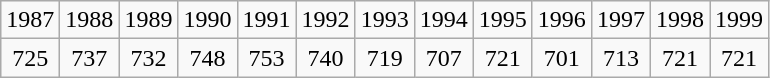<table class="wikitable" style="text-align:center">
<tr>
<td>1987</td>
<td>1988</td>
<td>1989</td>
<td>1990</td>
<td>1991</td>
<td>1992</td>
<td>1993</td>
<td>1994</td>
<td>1995</td>
<td>1996</td>
<td>1997</td>
<td>1998</td>
<td>1999</td>
</tr>
<tr>
<td>725</td>
<td>737</td>
<td>732</td>
<td>748</td>
<td>753</td>
<td>740</td>
<td>719</td>
<td>707</td>
<td>721</td>
<td>701</td>
<td>713</td>
<td>721</td>
<td>721</td>
</tr>
</table>
